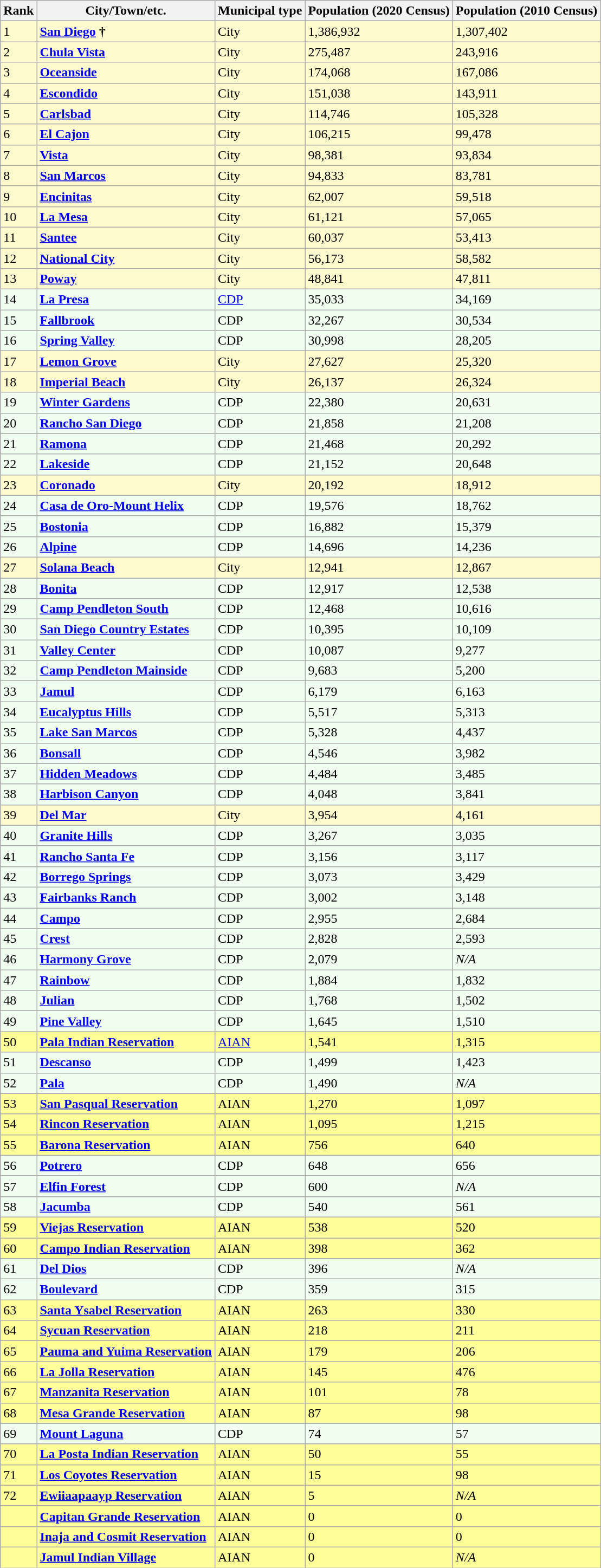<table class="wikitable sortable">
<tr>
<th>Rank</th>
<th>City/Town/etc.</th>
<th>Municipal type</th>
<th>Population (2020 Census)</th>
<th>Population (2010 Census)</th>
</tr>
<tr style="background:#fffacd;">
<td>1</td>
<td><strong><a href='#'>San Diego</a> †</strong></td>
<td>City</td>
<td>1,386,932</td>
<td>1,307,402</td>
</tr>
<tr style="background:#fffacd;">
<td>2</td>
<td><strong><a href='#'>Chula Vista</a></strong></td>
<td>City</td>
<td>275,487</td>
<td>243,916</td>
</tr>
<tr style="background:#fffacd;">
<td>3</td>
<td><strong><a href='#'>Oceanside</a></strong></td>
<td>City</td>
<td>174,068</td>
<td>167,086</td>
</tr>
<tr style="background:#fffacd;">
<td>4</td>
<td><strong><a href='#'>Escondido</a></strong></td>
<td>City</td>
<td>151,038</td>
<td>143,911</td>
</tr>
<tr style="background:#fffacd;">
<td>5</td>
<td><strong><a href='#'>Carlsbad</a></strong></td>
<td>City</td>
<td>114,746</td>
<td>105,328</td>
</tr>
<tr style="background:#fffacd;">
<td>6</td>
<td><strong><a href='#'>El Cajon</a></strong></td>
<td>City</td>
<td>106,215</td>
<td>99,478</td>
</tr>
<tr style="background:#fffacd;">
<td>7</td>
<td><strong><a href='#'>Vista</a></strong></td>
<td>City</td>
<td>98,381</td>
<td>93,834</td>
</tr>
<tr style="background:#fffacd;">
<td>8</td>
<td><strong><a href='#'>San Marcos</a></strong></td>
<td>City</td>
<td>94,833</td>
<td>83,781</td>
</tr>
<tr style="background:#fffacd;">
<td>9</td>
<td><strong><a href='#'>Encinitas</a></strong></td>
<td>City</td>
<td>62,007</td>
<td>59,518</td>
</tr>
<tr style="background:#fffacd;">
<td>10</td>
<td><strong><a href='#'>La Mesa</a></strong></td>
<td>City</td>
<td>61,121</td>
<td>57,065</td>
</tr>
<tr style="background:#fffacd;">
<td>11</td>
<td><strong><a href='#'>Santee</a></strong></td>
<td>City</td>
<td>60,037</td>
<td>53,413</td>
</tr>
<tr style="background:#fffacd;">
<td>12</td>
<td><strong><a href='#'>National City</a></strong></td>
<td>City</td>
<td>56,173</td>
<td>58,582</td>
</tr>
<tr style="background:#fffacd;">
<td>13</td>
<td><strong><a href='#'>Poway</a></strong></td>
<td>City</td>
<td>48,841</td>
<td>47,811</td>
</tr>
<tr style="background:honeyDew;">
<td>14</td>
<td><strong><a href='#'>La Presa</a></strong></td>
<td><a href='#'>CDP</a></td>
<td>35,033</td>
<td>34,169</td>
</tr>
<tr style="background:honeyDew;">
<td>15</td>
<td><strong><a href='#'>Fallbrook</a></strong></td>
<td>CDP</td>
<td>32,267</td>
<td>30,534</td>
</tr>
<tr style="background:honeyDew;">
<td>16</td>
<td><strong><a href='#'>Spring Valley</a></strong></td>
<td>CDP</td>
<td>30,998</td>
<td>28,205</td>
</tr>
<tr style="background:#fffacd;">
<td>17</td>
<td><strong><a href='#'>Lemon Grove</a></strong></td>
<td>City</td>
<td>27,627</td>
<td>25,320</td>
</tr>
<tr style="background:#fffacd;">
<td>18</td>
<td><strong><a href='#'>Imperial Beach</a></strong></td>
<td>City</td>
<td>26,137</td>
<td>26,324</td>
</tr>
<tr style="background:honeyDew;">
<td>19</td>
<td><strong><a href='#'>Winter Gardens</a></strong></td>
<td>CDP</td>
<td>22,380</td>
<td>20,631</td>
</tr>
<tr style="background:honeyDew;">
<td>20</td>
<td><strong><a href='#'>Rancho San Diego</a></strong></td>
<td>CDP</td>
<td>21,858</td>
<td>21,208</td>
</tr>
<tr style="background:honeyDew;">
<td>21</td>
<td><strong><a href='#'>Ramona</a></strong></td>
<td>CDP</td>
<td>21,468</td>
<td>20,292</td>
</tr>
<tr style="background:honeyDew;">
<td>22</td>
<td><strong><a href='#'>Lakeside</a></strong></td>
<td>CDP</td>
<td>21,152</td>
<td>20,648</td>
</tr>
<tr style="background:#fffacd;">
<td>23</td>
<td><strong><a href='#'>Coronado</a></strong></td>
<td>City</td>
<td>20,192</td>
<td>18,912</td>
</tr>
<tr style="background:honeyDew;">
<td>24</td>
<td><strong><a href='#'>Casa de Oro-Mount Helix</a></strong></td>
<td>CDP</td>
<td>19,576</td>
<td>18,762</td>
</tr>
<tr style="background:honeyDew;">
<td>25</td>
<td><strong><a href='#'>Bostonia</a></strong></td>
<td>CDP</td>
<td>16,882</td>
<td>15,379</td>
</tr>
<tr style="background:honeyDew;">
<td>26</td>
<td><strong><a href='#'>Alpine</a></strong></td>
<td>CDP</td>
<td>14,696</td>
<td>14,236</td>
</tr>
<tr style="background:#fffacd;">
<td>27</td>
<td><strong><a href='#'>Solana Beach</a></strong></td>
<td>City</td>
<td>12,941</td>
<td>12,867</td>
</tr>
<tr style="background:honeyDew;">
<td>28</td>
<td><strong><a href='#'>Bonita</a></strong></td>
<td>CDP</td>
<td>12,917</td>
<td>12,538</td>
</tr>
<tr style="background:honeyDew;">
<td>29</td>
<td><strong><a href='#'>Camp Pendleton South</a></strong></td>
<td>CDP</td>
<td>12,468</td>
<td>10,616</td>
</tr>
<tr style="background:honeyDew;">
<td>30</td>
<td><strong><a href='#'>San Diego Country Estates</a></strong></td>
<td>CDP</td>
<td>10,395</td>
<td>10,109</td>
</tr>
<tr style="background:honeyDew;">
<td>31</td>
<td><strong><a href='#'>Valley Center</a></strong></td>
<td>CDP</td>
<td>10,087</td>
<td>9,277</td>
</tr>
<tr style="background:honeyDew;">
<td>32</td>
<td><strong><a href='#'>Camp Pendleton Mainside</a></strong></td>
<td>CDP</td>
<td>9,683</td>
<td>5,200</td>
</tr>
<tr style="background:honeyDew;">
<td>33</td>
<td><strong><a href='#'>Jamul</a></strong></td>
<td>CDP</td>
<td>6,179</td>
<td>6,163</td>
</tr>
<tr style="background:honeyDew;">
<td>34</td>
<td><strong><a href='#'>Eucalyptus Hills</a></strong></td>
<td>CDP</td>
<td>5,517</td>
<td>5,313</td>
</tr>
<tr style="background:honeyDew;">
<td>35</td>
<td><strong><a href='#'>Lake San Marcos</a></strong></td>
<td>CDP</td>
<td>5,328</td>
<td>4,437</td>
</tr>
<tr style="background:honeyDew;">
<td>36</td>
<td><strong><a href='#'>Bonsall</a></strong></td>
<td>CDP</td>
<td>4,546</td>
<td>3,982</td>
</tr>
<tr style="background:honeyDew;">
<td>37</td>
<td><strong><a href='#'>Hidden Meadows</a></strong></td>
<td>CDP</td>
<td>4,484</td>
<td>3,485</td>
</tr>
<tr style="background:honeyDew;">
<td>38</td>
<td><strong><a href='#'>Harbison Canyon</a></strong></td>
<td>CDP</td>
<td>4,048</td>
<td>3,841</td>
</tr>
<tr style="background:#fffacd;">
<td>39</td>
<td><strong><a href='#'>Del Mar</a></strong></td>
<td>City</td>
<td>3,954</td>
<td>4,161</td>
</tr>
<tr style="background:honeyDew;">
<td>40</td>
<td><strong><a href='#'>Granite Hills</a></strong></td>
<td>CDP</td>
<td>3,267</td>
<td>3,035</td>
</tr>
<tr style="background:honeyDew;">
<td>41</td>
<td><strong><a href='#'>Rancho Santa Fe</a></strong></td>
<td>CDP</td>
<td>3,156</td>
<td>3,117</td>
</tr>
<tr style="background:honeyDew;">
<td>42</td>
<td><strong><a href='#'>Borrego Springs</a></strong></td>
<td>CDP</td>
<td>3,073</td>
<td>3,429</td>
</tr>
<tr style="background:honeyDew;">
<td>43</td>
<td><strong><a href='#'>Fairbanks Ranch</a></strong></td>
<td>CDP</td>
<td>3,002</td>
<td>3,148</td>
</tr>
<tr style="background:honeyDew;">
<td>44</td>
<td><strong><a href='#'>Campo</a></strong></td>
<td>CDP</td>
<td>2,955</td>
<td>2,684</td>
</tr>
<tr style="background:honeyDew;">
<td>45</td>
<td><strong><a href='#'>Crest</a></strong></td>
<td>CDP</td>
<td>2,828</td>
<td>2,593</td>
</tr>
<tr style="background:honeyDew;">
<td>46</td>
<td><a href='#'><strong>Harmony Grove</strong></a></td>
<td>CDP</td>
<td>2,079</td>
<td><em>N/A</em></td>
</tr>
<tr style="background:honeyDew;">
<td>47</td>
<td><strong><a href='#'>Rainbow</a></strong></td>
<td>CDP</td>
<td>1,884</td>
<td>1,832</td>
</tr>
<tr style="background:honeyDew;">
<td>48</td>
<td><strong><a href='#'>Julian</a></strong></td>
<td>CDP</td>
<td>1,768</td>
<td>1,502</td>
</tr>
<tr style="background:honeyDew;">
<td>49</td>
<td><strong><a href='#'>Pine Valley</a></strong></td>
<td>CDP</td>
<td>1,645</td>
<td>1,510</td>
</tr>
<tr style="background:#ff9;">
<td>50</td>
<td><strong><a href='#'>Pala Indian Reservation</a></strong></td>
<td><a href='#'>AIAN</a></td>
<td>1,541</td>
<td>1,315</td>
</tr>
<tr style="background:honeyDew;">
<td>51</td>
<td><strong><a href='#'>Descanso</a></strong></td>
<td>CDP</td>
<td>1,499</td>
<td>1,423</td>
</tr>
<tr style="background:honeyDew;">
<td>52</td>
<td><a href='#'><strong>Pala</strong></a></td>
<td>CDP</td>
<td>1,490</td>
<td><em>N/A</em></td>
</tr>
<tr style="background:#ff9;">
<td>53</td>
<td><strong><a href='#'>San Pasqual Reservation</a></strong></td>
<td>AIAN</td>
<td>1,270</td>
<td>1,097</td>
</tr>
<tr style="background:#ff9;">
<td>54</td>
<td><strong><a href='#'>Rincon Reservation</a></strong></td>
<td>AIAN</td>
<td>1,095</td>
<td>1,215</td>
</tr>
<tr style="background:#ff9;">
<td>55</td>
<td><strong><a href='#'>Barona Reservation</a></strong></td>
<td>AIAN</td>
<td>756</td>
<td>640</td>
</tr>
<tr style="background:honeyDew;">
<td>56</td>
<td><strong><a href='#'>Potrero</a></strong></td>
<td>CDP</td>
<td>648</td>
<td>656</td>
</tr>
<tr style="background:honeyDew;">
<td>57</td>
<td><a href='#'><strong>Elfin Forest</strong></a></td>
<td>CDP</td>
<td>600</td>
<td><em>N/A</em></td>
</tr>
<tr style="background:honeyDew;">
<td>58</td>
<td><strong><a href='#'>Jacumba</a></strong></td>
<td>CDP</td>
<td>540</td>
<td>561</td>
</tr>
<tr style="background:#ff9;">
<td>59</td>
<td><strong><a href='#'>Viejas Reservation</a></strong></td>
<td>AIAN</td>
<td>538</td>
<td>520</td>
</tr>
<tr style="background:#ff9;">
<td>60</td>
<td><strong><a href='#'>Campo Indian Reservation</a></strong></td>
<td>AIAN</td>
<td>398</td>
<td>362</td>
</tr>
<tr style="background:honeyDew;">
<td>61</td>
<td><strong><a href='#'>Del Dios</a></strong></td>
<td>CDP</td>
<td>396</td>
<td><em>N/A</em></td>
</tr>
<tr style="background:honeyDew;">
<td>62</td>
<td><strong><a href='#'>Boulevard</a></strong></td>
<td>CDP</td>
<td>359</td>
<td>315</td>
</tr>
<tr style="background:#ff9;">
<td>63</td>
<td><strong><a href='#'>Santa Ysabel Reservation</a></strong></td>
<td>AIAN</td>
<td>263</td>
<td>330</td>
</tr>
<tr style="background:#ff9;">
<td>64</td>
<td><strong><a href='#'>Sycuan Reservation</a></strong></td>
<td>AIAN</td>
<td>218</td>
<td>211</td>
</tr>
<tr style="background:#ff9;">
<td>65</td>
<td><strong><a href='#'>Pauma and Yuima Reservation</a></strong></td>
<td>AIAN</td>
<td>179</td>
<td>206</td>
</tr>
<tr style="background:#ff9;">
<td>66</td>
<td><strong><a href='#'>La Jolla Reservation</a></strong></td>
<td>AIAN</td>
<td>145</td>
<td>476</td>
</tr>
<tr style="background:#ff9;">
<td>67</td>
<td><strong><a href='#'>Manzanita Reservation</a></strong></td>
<td>AIAN</td>
<td>101</td>
<td>78</td>
</tr>
<tr style="background:#ff9;">
<td>68</td>
<td><strong><a href='#'>Mesa Grande Reservation</a></strong></td>
<td>AIAN</td>
<td>87</td>
<td>98</td>
</tr>
<tr style="background:honeyDew;">
<td>69</td>
<td><strong><a href='#'>Mount Laguna</a></strong></td>
<td>CDP</td>
<td>74</td>
<td>57</td>
</tr>
<tr style="background:#ff9;">
<td>70</td>
<td><strong><a href='#'>La Posta Indian Reservation</a></strong></td>
<td>AIAN</td>
<td>50</td>
<td>55</td>
</tr>
<tr style="background:#ff9;">
<td>71</td>
<td><strong><a href='#'>Los Coyotes Reservation</a></strong></td>
<td>AIAN</td>
<td>15</td>
<td>98</td>
</tr>
<tr style="background:#ff9;">
<td>72</td>
<td><a href='#'><strong>Ewiiaapaayp Reservation</strong></a></td>
<td>AIAN</td>
<td>5</td>
<td><em>N/A</em></td>
</tr>
<tr style="background:#ff9;">
<td></td>
<td><strong><a href='#'>Capitan Grande Reservation</a></strong></td>
<td>AIAN</td>
<td>0</td>
<td>0</td>
</tr>
<tr style="background:#ff9;">
<td></td>
<td><a href='#'><strong>Inaja and Cosmit Reservation</strong></a></td>
<td>AIAN</td>
<td>0</td>
<td>0</td>
</tr>
<tr style="background:#ff9;">
<td></td>
<td><strong><a href='#'>Jamul Indian Village</a></strong></td>
<td>AIAN</td>
<td>0</td>
<td><em>N/A</em></td>
</tr>
</table>
